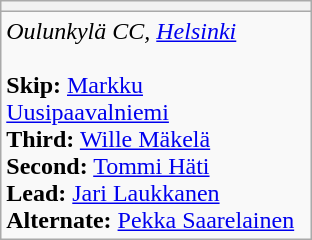<table class="wikitable">
<tr>
<th bgcolor="#efefef" width="200"></th>
</tr>
<tr>
<td><em>Oulunkylä CC, <a href='#'>Helsinki</a></em><br><br><strong>Skip:</strong> <a href='#'>Markku Uusipaavalniemi</a> <br>
<strong>Third:</strong> <a href='#'>Wille Mäkelä</a> <br>
<strong>Second:</strong> <a href='#'>Tommi Häti</a> <br>
<strong>Lead:</strong> <a href='#'>Jari Laukkanen</a> <br>
<strong>Alternate:</strong> <a href='#'>Pekka Saarelainen</a></td>
</tr>
</table>
